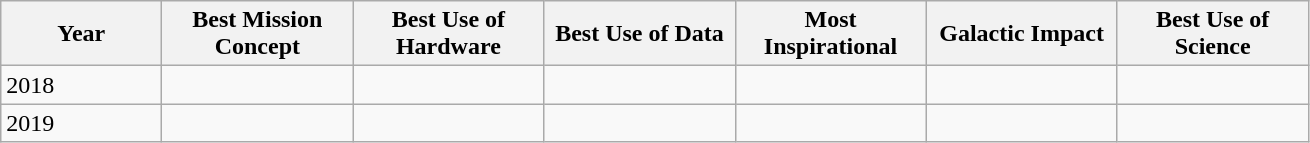<table class="wikitable">
<tr>
<th scope="col" width="100">Year</th>
<th scope="col" width="120">Best Mission Concept</th>
<th scope="col" width="120">Best Use of Hardware</th>
<th scope="col" width="120">Best Use of Data</th>
<th scope="col" width="120">Most Inspirational</th>
<th scope="col" width="120">Galactic Impact</th>
<th scope="col" width="120">Best Use of Science</th>
</tr>
<tr>
<td>2018</td>
<td></td>
<td></td>
<td></td>
<td></td>
<td></td>
<td></td>
</tr>
<tr>
<td>2019</td>
<td></td>
<td></td>
<td></td>
<td></td>
<td></td>
<td></td>
</tr>
</table>
